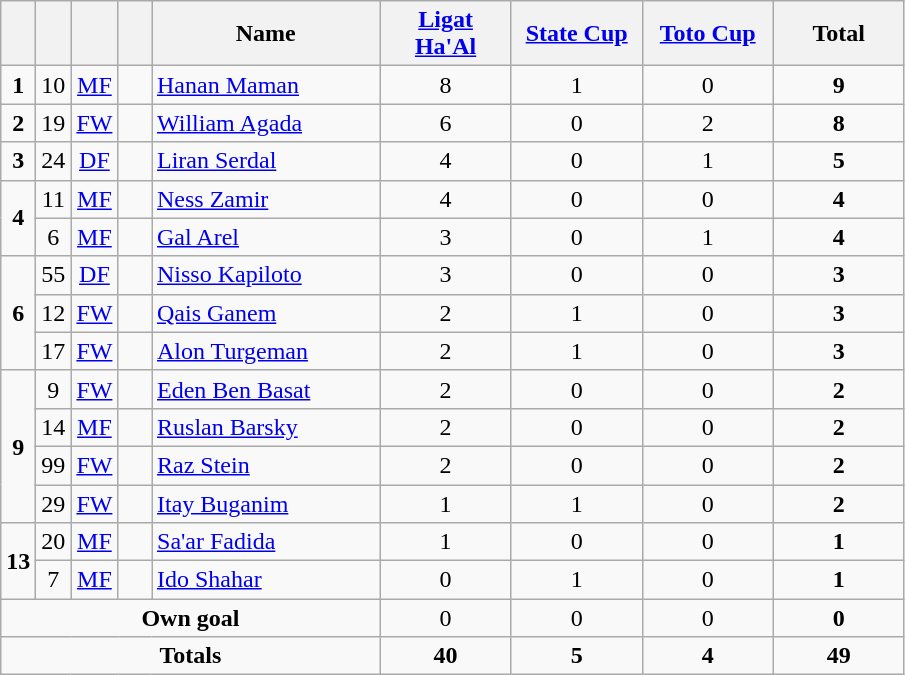<table class="wikitable" style="text-align:center">
<tr>
<th width=15></th>
<th width=15></th>
<th width=15></th>
<th width=15></th>
<th width=145>Name</th>
<th width=80><a href='#'>Ligat Ha'Al</a></th>
<th width=80><a href='#'>State Cup</a></th>
<th width=80><a href='#'>Toto Cup</a></th>
<th width=80>Total</th>
</tr>
<tr>
<td><strong>1</strong></td>
<td>10</td>
<td><a href='#'>MF</a></td>
<td></td>
<td align=left><a href='#'>Hanan Maman</a></td>
<td>8</td>
<td>1</td>
<td>0</td>
<td><strong>9</strong></td>
</tr>
<tr>
<td><strong>2</strong></td>
<td>19</td>
<td><a href='#'>FW</a></td>
<td></td>
<td align=left><a href='#'>William Agada</a></td>
<td>6</td>
<td>0</td>
<td>2</td>
<td><strong>8</strong></td>
</tr>
<tr>
<td><strong>3</strong></td>
<td>24</td>
<td><a href='#'>DF</a></td>
<td></td>
<td align=left><a href='#'>Liran Serdal</a></td>
<td>4</td>
<td>0</td>
<td>1</td>
<td><strong>5</strong></td>
</tr>
<tr>
<td rowspan=2><strong>4</strong></td>
<td>11</td>
<td><a href='#'>MF</a></td>
<td></td>
<td align=left><a href='#'>Ness Zamir</a></td>
<td>4</td>
<td>0</td>
<td>0</td>
<td><strong>4</strong></td>
</tr>
<tr>
<td>6</td>
<td><a href='#'>MF</a></td>
<td></td>
<td align=left><a href='#'>Gal Arel</a></td>
<td>3</td>
<td>0</td>
<td>1</td>
<td><strong>4</strong></td>
</tr>
<tr>
<td rowspan=3><strong>6</strong></td>
<td>55</td>
<td><a href='#'>DF</a></td>
<td></td>
<td align=left><a href='#'>Nisso Kapiloto</a></td>
<td>3</td>
<td>0</td>
<td>0</td>
<td><strong>3</strong></td>
</tr>
<tr>
<td>12</td>
<td><a href='#'>FW</a></td>
<td></td>
<td align=left><a href='#'>Qais Ganem</a></td>
<td>2</td>
<td>1</td>
<td>0</td>
<td><strong>3</strong></td>
</tr>
<tr>
<td>17</td>
<td><a href='#'>FW</a></td>
<td></td>
<td align=left><a href='#'>Alon Turgeman</a></td>
<td>2</td>
<td>1</td>
<td>0</td>
<td><strong>3</strong></td>
</tr>
<tr>
<td rowspan=4><strong>9</strong></td>
<td>9</td>
<td><a href='#'>FW</a></td>
<td></td>
<td align=left><a href='#'>Eden Ben Basat</a></td>
<td>2</td>
<td>0</td>
<td>0</td>
<td><strong>2</strong></td>
</tr>
<tr>
<td>14</td>
<td><a href='#'>MF</a></td>
<td></td>
<td align=left><a href='#'>Ruslan Barsky</a></td>
<td>2</td>
<td>0</td>
<td>0</td>
<td><strong>2</strong></td>
</tr>
<tr>
<td>99</td>
<td><a href='#'>FW</a></td>
<td></td>
<td align=left><a href='#'>Raz Stein</a></td>
<td>2</td>
<td>0</td>
<td>0</td>
<td><strong>2</strong></td>
</tr>
<tr>
<td>29</td>
<td><a href='#'>FW</a></td>
<td></td>
<td align=left><a href='#'>Itay Buganim</a></td>
<td>1</td>
<td>1</td>
<td>0</td>
<td><strong>2</strong></td>
</tr>
<tr>
<td rowspan=2><strong>13</strong></td>
<td>20</td>
<td><a href='#'>MF</a></td>
<td></td>
<td align=left><a href='#'>Sa'ar Fadida</a></td>
<td>1</td>
<td>0</td>
<td>0</td>
<td><strong>1</strong></td>
</tr>
<tr>
<td>7</td>
<td><a href='#'>MF</a></td>
<td></td>
<td align=left><a href='#'>Ido Shahar</a></td>
<td>0</td>
<td>1</td>
<td>0</td>
<td><strong>1</strong></td>
</tr>
<tr>
<td colspan=5><strong>Own goal</strong></td>
<td>0</td>
<td>0</td>
<td>0</td>
<td><strong>0</strong></td>
</tr>
<tr>
<td colspan=5><strong>Totals</strong></td>
<td><strong>40</strong></td>
<td><strong>5</strong></td>
<td><strong>4</strong></td>
<td><strong>49</strong></td>
</tr>
</table>
